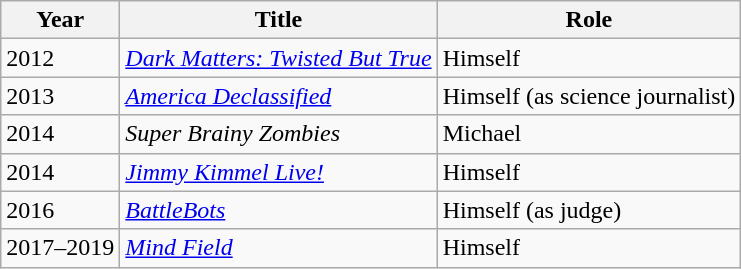<table class="wikitable sortable">
<tr>
<th>Year</th>
<th>Title</th>
<th>Role</th>
</tr>
<tr>
<td>2012</td>
<td><em><a href='#'>Dark Matters: Twisted But True</a></em></td>
<td>Himself</td>
</tr>
<tr>
<td>2013</td>
<td><em><a href='#'>America Declassified</a></em></td>
<td>Himself (as science journalist)</td>
</tr>
<tr>
<td>2014</td>
<td><em>Super Brainy Zombies</em></td>
<td>Michael</td>
</tr>
<tr>
<td>2014</td>
<td><em><a href='#'>Jimmy Kimmel Live!</a></em></td>
<td>Himself</td>
</tr>
<tr>
<td>2016</td>
<td><em><a href='#'>BattleBots</a></em></td>
<td>Himself (as judge)</td>
</tr>
<tr>
<td>2017–2019</td>
<td><em><a href='#'>Mind Field</a></em></td>
<td>Himself</td>
</tr>
</table>
